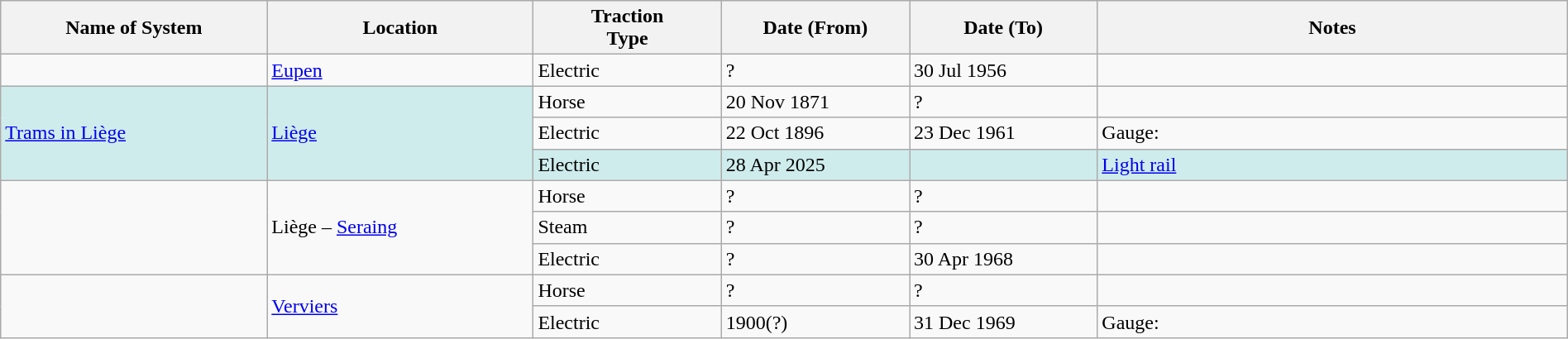<table class="wikitable" width=100%>
<tr>
<th width=17%>Name of System</th>
<th width=17%>Location</th>
<th width=12%>Traction<br>Type</th>
<th width=12%>Date (From)</th>
<th width=12%>Date (To)</th>
<th width=30%>Notes</th>
</tr>
<tr>
<td> </td>
<td><a href='#'>Eupen</a></td>
<td>Electric</td>
<td>?</td>
<td>30 Jul 1956</td>
<td> </td>
</tr>
<tr>
<td style="background:#CFECEC" rowspan="3"><a href='#'>Trams in Liège</a></td>
<td style="background:#CFECEC" rowspan="3"><a href='#'>Liège</a></td>
<td>Horse</td>
<td>20 Nov 1871</td>
<td>?</td>
<td> </td>
</tr>
<tr>
<td>Electric</td>
<td>22 Oct 1896</td>
<td>23 Dec 1961</td>
<td>Gauge: </td>
</tr>
<tr style="background:#CFECEC">
<td>Electric</td>
<td>28 Apr 2025</td>
<td></td>
<td><a href='#'>Light rail</a></td>
</tr>
<tr>
<td rowspan="3"> </td>
<td rowspan="3">Liège – <a href='#'>Seraing</a></td>
<td>Horse</td>
<td>?</td>
<td>?</td>
<td> </td>
</tr>
<tr>
<td>Steam</td>
<td>?</td>
<td>?</td>
<td> </td>
</tr>
<tr>
<td>Electric</td>
<td>?</td>
<td>30 Apr 1968</td>
<td> </td>
</tr>
<tr>
<td rowspan="2"> </td>
<td rowspan="2"><a href='#'>Verviers</a></td>
<td>Horse</td>
<td>?</td>
<td>?</td>
<td> </td>
</tr>
<tr>
<td>Electric</td>
<td>1900(?)</td>
<td>31 Dec 1969</td>
<td>Gauge: </td>
</tr>
</table>
